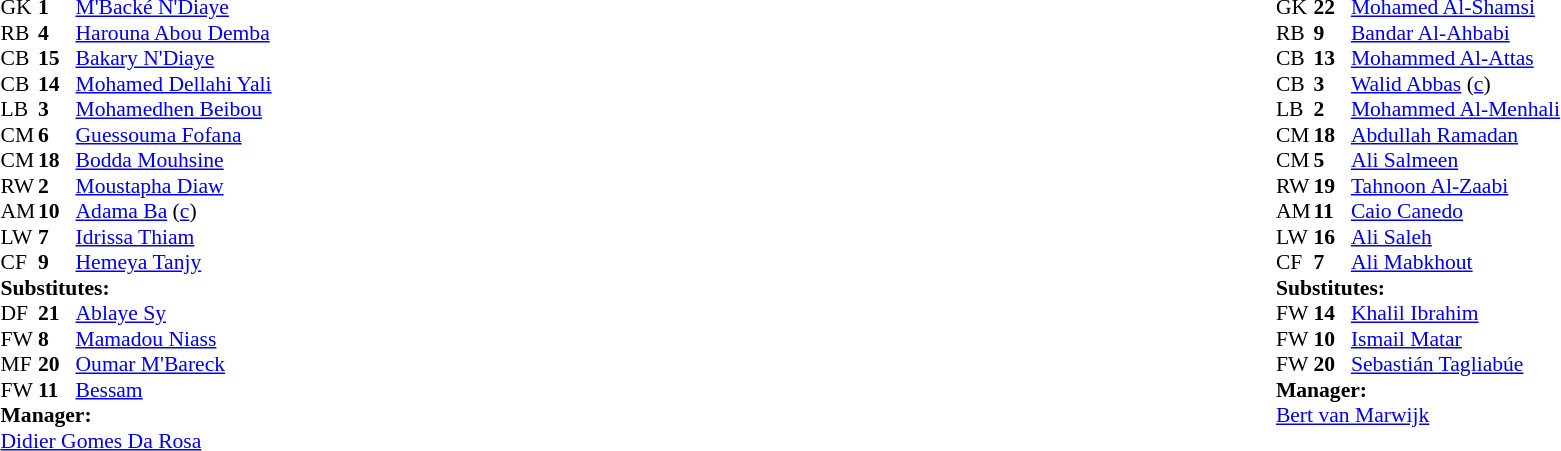<table width="100%">
<tr>
<td valign="top" width="40%"><br><table style="font-size:90%" cellspacing="0" cellpadding="0">
<tr>
<th width=25></th>
<th width=25></th>
</tr>
<tr>
<td>GK</td>
<td><strong>1</strong></td>
<td><a href='#'>M'Backé N'Diaye</a></td>
</tr>
<tr>
<td>RB</td>
<td><strong>4</strong></td>
<td><a href='#'>Harouna Abou Demba</a></td>
<td></td>
<td></td>
</tr>
<tr>
<td>CB</td>
<td><strong>15</strong></td>
<td><a href='#'>Bakary N'Diaye</a></td>
</tr>
<tr>
<td>CB</td>
<td><strong>14</strong></td>
<td><a href='#'>Mohamed Dellahi Yali</a></td>
</tr>
<tr>
<td>LB</td>
<td><strong>3</strong></td>
<td><a href='#'>Mohamedhen Beibou</a></td>
</tr>
<tr>
<td>CM</td>
<td><strong>6</strong></td>
<td><a href='#'>Guessouma Fofana</a></td>
</tr>
<tr>
<td>CM</td>
<td><strong>18</strong></td>
<td><a href='#'>Bodda Mouhsine</a></td>
</tr>
<tr>
<td>RW</td>
<td><strong>2</strong></td>
<td><a href='#'>Moustapha Diaw</a></td>
<td></td>
<td></td>
</tr>
<tr>
<td>AM</td>
<td><strong>10</strong></td>
<td><a href='#'>Adama Ba</a> (<a href='#'>c</a>)</td>
<td></td>
<td></td>
</tr>
<tr>
<td>LW</td>
<td><strong>7</strong></td>
<td><a href='#'>Idrissa Thiam</a></td>
</tr>
<tr>
<td>CF</td>
<td><strong>9</strong></td>
<td><a href='#'>Hemeya Tanjy</a></td>
<td></td>
<td></td>
</tr>
<tr>
<td colspan=3><strong>Substitutes:</strong></td>
</tr>
<tr>
<td>DF</td>
<td><strong>21</strong></td>
<td><a href='#'>Ablaye Sy</a></td>
<td></td>
<td></td>
</tr>
<tr>
<td>FW</td>
<td><strong>8</strong></td>
<td><a href='#'>Mamadou Niass</a></td>
<td></td>
<td></td>
</tr>
<tr>
<td>MF</td>
<td><strong>20</strong></td>
<td><a href='#'>Oumar M'Bareck</a></td>
<td></td>
<td></td>
</tr>
<tr>
<td>FW</td>
<td><strong>11</strong></td>
<td><a href='#'>Bessam</a></td>
<td></td>
<td></td>
</tr>
<tr>
<td colspan=3><strong>Manager:</strong></td>
</tr>
<tr>
<td colspan=3> <a href='#'>Didier Gomes Da Rosa</a></td>
</tr>
</table>
</td>
<td valign="top"></td>
<td valign="top" width="50%"><br><table style="font-size:90%; margin:auto" cellspacing="0" cellpadding="0">
<tr>
<th width=25></th>
<th width=25></th>
</tr>
<tr>
<td>GK</td>
<td><strong>22</strong></td>
<td><a href='#'>Mohamed Al-Shamsi</a></td>
</tr>
<tr>
<td>RB</td>
<td><strong>9</strong></td>
<td><a href='#'>Bandar Al-Ahbabi</a></td>
</tr>
<tr>
<td>CB</td>
<td><strong>13</strong></td>
<td><a href='#'>Mohammed Al-Attas</a></td>
</tr>
<tr>
<td>CB</td>
<td><strong>3</strong></td>
<td><a href='#'>Walid Abbas</a> (<a href='#'>c</a>)</td>
<td></td>
</tr>
<tr>
<td>LB</td>
<td><strong>2</strong></td>
<td><a href='#'>Mohammed Al-Menhali</a></td>
<td></td>
<td></td>
</tr>
<tr>
<td>CM</td>
<td><strong>18</strong></td>
<td><a href='#'>Abdullah Ramadan</a></td>
</tr>
<tr>
<td>CM</td>
<td><strong>5</strong></td>
<td><a href='#'>Ali Salmeen</a></td>
</tr>
<tr>
<td>RW</td>
<td><strong>19</strong></td>
<td><a href='#'>Tahnoon Al-Zaabi</a></td>
</tr>
<tr>
<td>AM</td>
<td><strong>11</strong></td>
<td><a href='#'>Caio Canedo</a></td>
<td></td>
<td></td>
</tr>
<tr>
<td>LW</td>
<td><strong>16</strong></td>
<td><a href='#'>Ali Saleh</a></td>
<td></td>
<td></td>
</tr>
<tr>
<td>CF</td>
<td><strong>7</strong></td>
<td><a href='#'>Ali Mabkhout</a></td>
</tr>
<tr>
<td colspan=3><strong>Substitutes:</strong></td>
</tr>
<tr>
<td>FW</td>
<td><strong>14</strong></td>
<td><a href='#'>Khalil Ibrahim</a></td>
<td></td>
<td></td>
</tr>
<tr>
<td>FW</td>
<td><strong>10</strong></td>
<td><a href='#'>Ismail Matar</a></td>
<td></td>
<td></td>
</tr>
<tr>
<td>FW</td>
<td><strong>20</strong></td>
<td><a href='#'>Sebastián Tagliabúe</a></td>
<td></td>
<td></td>
</tr>
<tr>
<td colspan=3><strong>Manager:</strong></td>
</tr>
<tr>
<td colspan=3> <a href='#'>Bert van Marwijk</a></td>
</tr>
</table>
</td>
</tr>
</table>
